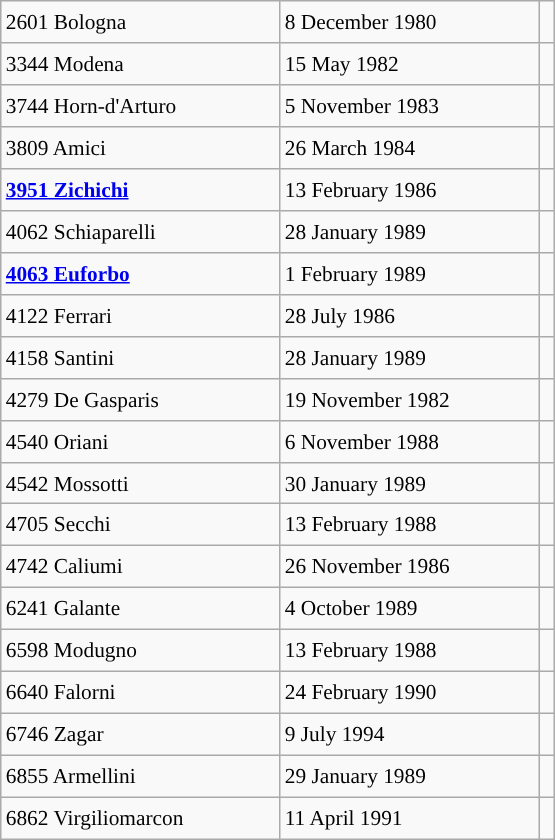<table class="wikitable" style="font-size: 89%; float: left; width: 26em; margin-right: 1em; height: 560px;">
<tr>
<td>2601 Bologna</td>
<td>8 December 1980</td>
<td></td>
</tr>
<tr>
<td>3344 Modena</td>
<td>15 May 1982</td>
<td></td>
</tr>
<tr>
<td>3744 Horn-d'Arturo</td>
<td>5 November 1983</td>
<td></td>
</tr>
<tr>
<td>3809 Amici</td>
<td>26 March 1984</td>
<td></td>
</tr>
<tr>
<td><strong><a href='#'>3951 Zichichi</a></strong></td>
<td>13 February 1986</td>
<td></td>
</tr>
<tr>
<td>4062 Schiaparelli</td>
<td>28 January 1989</td>
<td></td>
</tr>
<tr>
<td><strong><a href='#'>4063 Euforbo</a></strong></td>
<td>1 February 1989</td>
<td></td>
</tr>
<tr>
<td>4122 Ferrari</td>
<td>28 July 1986</td>
<td></td>
</tr>
<tr>
<td>4158 Santini</td>
<td>28 January 1989</td>
<td></td>
</tr>
<tr>
<td>4279 De Gasparis</td>
<td>19 November 1982</td>
<td></td>
</tr>
<tr>
<td>4540 Oriani</td>
<td>6 November 1988</td>
<td></td>
</tr>
<tr>
<td>4542 Mossotti</td>
<td>30 January 1989</td>
<td></td>
</tr>
<tr>
<td>4705 Secchi</td>
<td>13 February 1988</td>
<td></td>
</tr>
<tr>
<td>4742 Caliumi</td>
<td>26 November 1986</td>
<td></td>
</tr>
<tr>
<td>6241 Galante</td>
<td>4 October 1989</td>
<td></td>
</tr>
<tr>
<td>6598 Modugno</td>
<td>13 February 1988</td>
<td></td>
</tr>
<tr>
<td>6640 Falorni</td>
<td>24 February 1990</td>
<td></td>
</tr>
<tr>
<td>6746 Zagar</td>
<td>9 July 1994</td>
<td></td>
</tr>
<tr>
<td>6855 Armellini</td>
<td>29 January 1989</td>
<td></td>
</tr>
<tr>
<td>6862 Virgiliomarcon</td>
<td>11 April 1991</td>
<td></td>
</tr>
</table>
